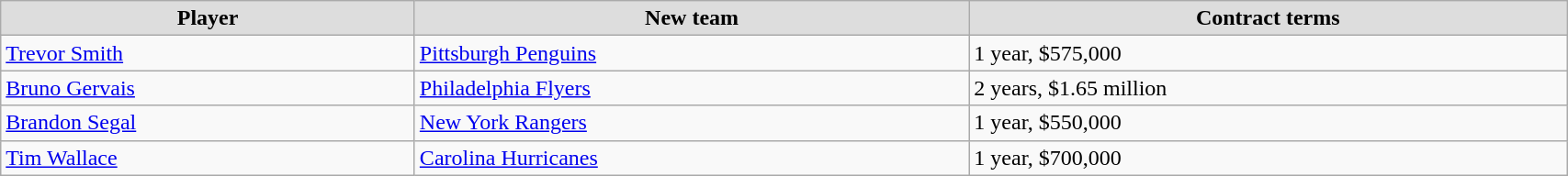<table class="wikitable" style="width:90%;">
<tr style="text-align:center; background:#ddd;">
<td><strong>Player</strong></td>
<td><strong>New team</strong></td>
<td><strong>Contract terms</strong></td>
</tr>
<tr>
<td><a href='#'>Trevor Smith</a></td>
<td><a href='#'>Pittsburgh Penguins</a></td>
<td>1 year, $575,000</td>
</tr>
<tr>
<td><a href='#'>Bruno Gervais</a></td>
<td><a href='#'>Philadelphia Flyers</a></td>
<td>2 years, $1.65 million</td>
</tr>
<tr>
<td><a href='#'>Brandon Segal</a></td>
<td><a href='#'>New York Rangers</a></td>
<td>1 year, $550,000</td>
</tr>
<tr>
<td><a href='#'>Tim Wallace</a></td>
<td><a href='#'>Carolina Hurricanes</a></td>
<td>1 year, $700,000</td>
</tr>
</table>
